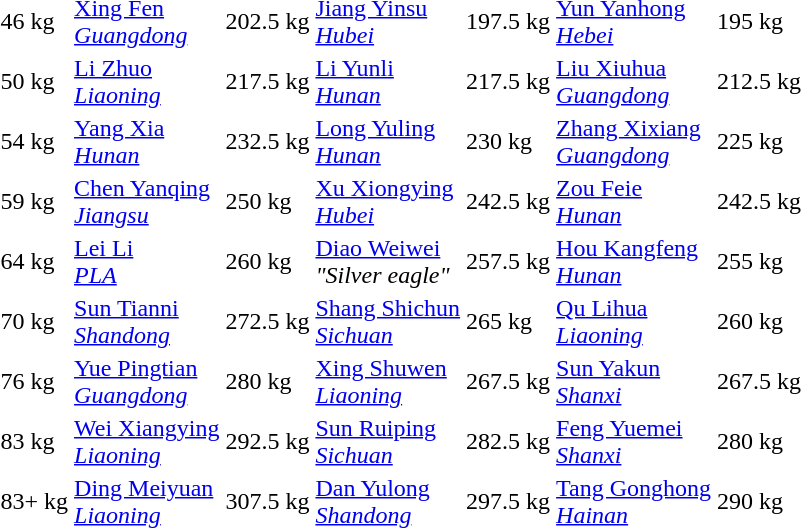<table>
<tr>
<td>46 kg</td>
<td><a href='#'>Xing Fen</a><br><em><a href='#'>Guangdong</a></em></td>
<td>202.5 kg</td>
<td><a href='#'>Jiang Yinsu</a><br><em><a href='#'>Hubei</a></em></td>
<td>197.5 kg</td>
<td><a href='#'>Yun Yanhong</a><br><em><a href='#'>Hebei</a></em></td>
<td>195 kg</td>
</tr>
<tr>
<td>50 kg</td>
<td><a href='#'>Li Zhuo</a><br><em><a href='#'>Liaoning</a></em></td>
<td>217.5 kg</td>
<td><a href='#'>Li Yunli</a><br><em><a href='#'>Hunan</a></em></td>
<td>217.5 kg</td>
<td><a href='#'>Liu Xiuhua</a><br><em><a href='#'>Guangdong</a></em></td>
<td>212.5 kg</td>
</tr>
<tr>
<td>54 kg</td>
<td><a href='#'>Yang Xia</a><br><em><a href='#'>Hunan</a></em></td>
<td>232.5 kg</td>
<td><a href='#'>Long Yuling</a><br><em><a href='#'>Hunan</a></em></td>
<td>230 kg</td>
<td><a href='#'>Zhang Xixiang</a><br><em><a href='#'>Guangdong</a></em></td>
<td>225 kg</td>
</tr>
<tr>
<td>59 kg</td>
<td><a href='#'>Chen Yanqing</a><br><em><a href='#'>Jiangsu</a></em></td>
<td>250 kg</td>
<td><a href='#'>Xu Xiongying</a><br><em><a href='#'>Hubei</a></em></td>
<td>242.5 kg</td>
<td><a href='#'>Zou Feie</a><br><em><a href='#'>Hunan</a></em></td>
<td>242.5 kg</td>
</tr>
<tr>
<td>64 kg</td>
<td><a href='#'>Lei Li</a><br><em><a href='#'>PLA</a></em></td>
<td>260 kg</td>
<td><a href='#'>Diao Weiwei</a><br><em>"Silver eagle"</em></td>
<td>257.5 kg</td>
<td><a href='#'>Hou Kangfeng</a><br><em><a href='#'>Hunan</a></em></td>
<td>255 kg</td>
</tr>
<tr>
<td>70 kg</td>
<td><a href='#'>Sun Tianni</a><br><em><a href='#'>Shandong</a></em></td>
<td>272.5 kg</td>
<td><a href='#'>Shang Shichun</a><br><em><a href='#'>Sichuan</a></em></td>
<td>265 kg</td>
<td><a href='#'>Qu Lihua</a><br><em><a href='#'>Liaoning</a></em></td>
<td>260 kg</td>
</tr>
<tr>
<td>76 kg</td>
<td><a href='#'>Yue Pingtian</a><br><em><a href='#'>Guangdong</a></em></td>
<td>280 kg</td>
<td><a href='#'>Xing Shuwen</a><br><em><a href='#'>Liaoning</a></em></td>
<td>267.5 kg</td>
<td><a href='#'>Sun Yakun</a><br><em><a href='#'>Shanxi</a></em></td>
<td>267.5 kg</td>
</tr>
<tr>
<td>83 kg</td>
<td><a href='#'>Wei Xiangying</a><br><em><a href='#'>Liaoning</a></em></td>
<td>292.5 kg</td>
<td><a href='#'>Sun Ruiping</a><br><em><a href='#'>Sichuan</a></em></td>
<td>282.5 kg</td>
<td><a href='#'>Feng Yuemei</a><br><em><a href='#'>Shanxi</a></em></td>
<td>280 kg</td>
</tr>
<tr>
<td>83+ kg</td>
<td><a href='#'>Ding Meiyuan</a><br><em><a href='#'>Liaoning</a></em></td>
<td>307.5 kg</td>
<td><a href='#'>Dan Yulong</a><br><em><a href='#'>Shandong</a></em></td>
<td>297.5 kg</td>
<td><a href='#'>Tang Gonghong</a><br><em><a href='#'>Hainan</a></em></td>
<td>290 kg</td>
</tr>
</table>
